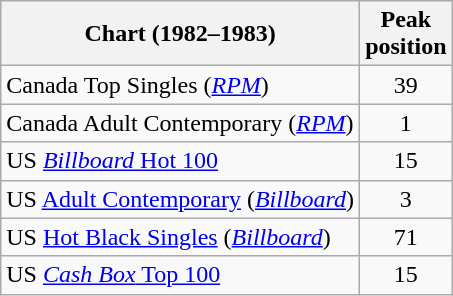<table class="wikitable sortable">
<tr>
<th>Chart (1982–1983)</th>
<th>Peak<br>position</th>
</tr>
<tr>
<td>Canada Top Singles (<a href='#'><em>RPM</em></a>)</td>
<td style="text-align:center;">39</td>
</tr>
<tr>
<td>Canada Adult Contemporary (<a href='#'><em>RPM</em></a>)</td>
<td style="text-align:center;">1</td>
</tr>
<tr>
<td>US <a href='#'><em>Billboard</em> Hot 100</a></td>
<td style="text-align:center;">15</td>
</tr>
<tr>
<td>US <a href='#'>Adult Contemporary</a> (<em><a href='#'>Billboard</a></em>)</td>
<td style="text-align:center;">3</td>
</tr>
<tr>
<td>US <a href='#'>Hot Black Singles</a> (<em><a href='#'>Billboard</a></em>)</td>
<td style="text-align:center;">71</td>
</tr>
<tr>
<td>US <a href='#'><em>Cash Box</em> Top 100</a></td>
<td style="text-align:center;">15</td>
</tr>
</table>
